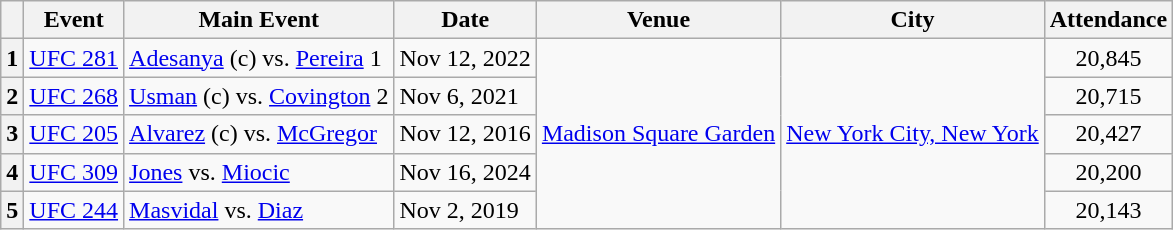<table class=wikitable>
<tr>
<th></th>
<th>Event</th>
<th>Main Event</th>
<th>Date</th>
<th>Venue</th>
<th>City</th>
<th>Attendance</th>
</tr>
<tr>
<th>1</th>
<td><a href='#'>UFC 281</a></td>
<td><a href='#'>Adesanya</a> (c) vs. <a href='#'>Pereira</a> 1</td>
<td>Nov 12, 2022</td>
<td rowspan=5><a href='#'>Madison Square Garden</a></td>
<td rowspan=5> <a href='#'>New York City, New York</a></td>
<td align=center>20,845</td>
</tr>
<tr>
<th>2</th>
<td><a href='#'>UFC 268</a></td>
<td><a href='#'>Usman</a> (c) vs. <a href='#'>Covington</a> 2</td>
<td>Nov 6, 2021</td>
<td align=center>20,715</td>
</tr>
<tr>
<th>3</th>
<td><a href='#'>UFC 205</a></td>
<td><a href='#'>Alvarez</a> (c) vs. <a href='#'>McGregor</a></td>
<td>Nov 12, 2016</td>
<td align=center>20,427</td>
</tr>
<tr>
<th>4</th>
<td><a href='#'>UFC 309</a></td>
<td><a href='#'>Jones</a> vs. <a href='#'>Miocic</a></td>
<td>Nov 16, 2024</td>
<td align=center>20,200</td>
</tr>
<tr>
<th>5</th>
<td><a href='#'>UFC 244</a></td>
<td><a href='#'>Masvidal</a> vs. <a href='#'>Diaz</a></td>
<td>Nov 2, 2019</td>
<td align=center>20,143</td>
</tr>
</table>
